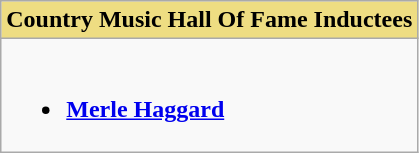<table class="wikitable">
<tr>
<th style="background:#EEDD82; width=50%">Country Music Hall Of Fame Inductees</th>
</tr>
<tr>
<td valign="top"><br><ul><li><strong><a href='#'>Merle Haggard</a></strong></li></ul></td>
</tr>
</table>
